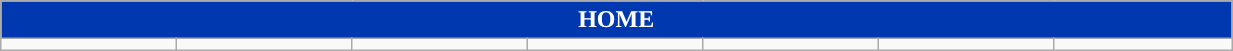<table class="wikitable collapsible collapsed" style="width:65%">
<tr>
<th colspan=16 ! style="color:#FFFFFF; background:#0038af">HOME</th>
</tr>
<tr>
<td></td>
<td></td>
<td></td>
<td></td>
<td></td>
<td></td>
<td></td>
</tr>
</table>
